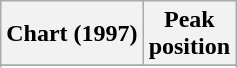<table class="wikitable sortable">
<tr>
<th>Chart (1997)</th>
<th>Peak<br>position</th>
</tr>
<tr>
</tr>
<tr>
</tr>
<tr>
</tr>
<tr>
</tr>
<tr>
</tr>
<tr>
</tr>
<tr>
</tr>
</table>
